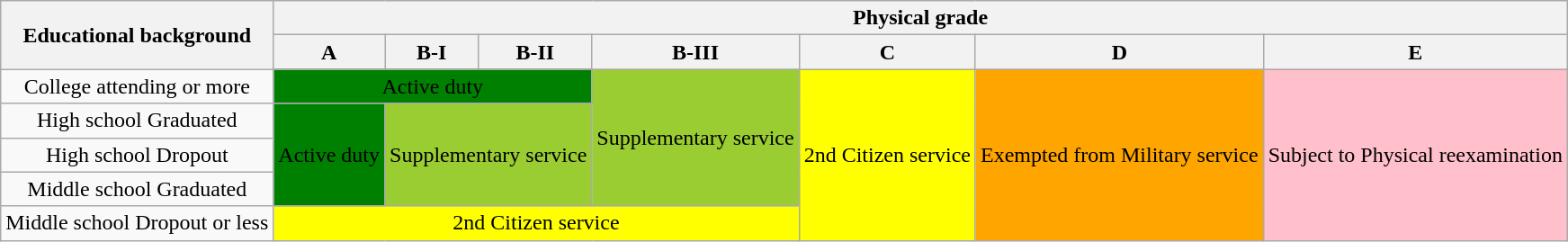<table class="wikitable">
<tr>
<th rowspan="2">Educational background</th>
<th colspan="7">Physical grade</th>
</tr>
<tr>
<th>A</th>
<th>B-I</th>
<th>B-II</th>
<th>B-III</th>
<th>C</th>
<th>D</th>
<th>E</th>
</tr>
<tr>
<td div style="text-align:center">College attending or more</td>
<td colspan="3" div style="background:green; text-align:center;">Active duty</td>
<td rowspan="4" div style="background:yellowgreen; text-align:center;">Supplementary service</td>
<td style="text-align:center; background:yellow;" rowspan="5" div>2nd Citizen service</td>
<td rowspan="5" div style="background:orange; text-align:center;">Exempted from Military service</td>
<td rowspan="5" div style="background:pink; text-align:center;">Subject to Physical reexamination</td>
</tr>
<tr>
<td div style="text-align:center">High school Graduated</td>
<td rowspan="3" div style="background:green; text-align:center;">Active duty</td>
<td colspan="2" rowspan="3" div style="background:yellowgreen; text-align:center;">Supplementary service</td>
</tr>
<tr>
<td div style="text-align:center">High school Dropout</td>
</tr>
<tr>
<td div style="text-align:center">Middle school Graduated</td>
</tr>
<tr>
<td div style="text-align:center">Middle school Dropout or less</td>
<td style="text-align:center; background:yellow;" colspan="4" div>2nd Citizen service</td>
</tr>
</table>
